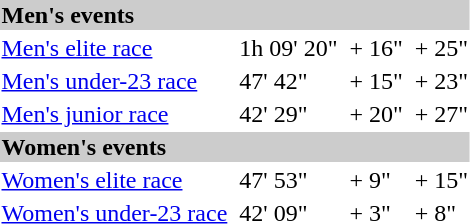<table>
<tr bgcolor="#cccccc">
<td colspan=7><strong>Men's events</strong></td>
</tr>
<tr>
<td><a href='#'>Men's elite race</a></td>
<td></td>
<td>1h 09' 20"</td>
<td></td>
<td>+ 16"</td>
<td></td>
<td>+ 25"</td>
</tr>
<tr>
<td><a href='#'>Men's under-23 race</a></td>
<td></td>
<td>47' 42"</td>
<td></td>
<td>+ 15"</td>
<td></td>
<td>+ 23"</td>
</tr>
<tr>
<td><a href='#'>Men's junior race</a></td>
<td></td>
<td>42' 29"</td>
<td></td>
<td>+ 20"</td>
<td></td>
<td>+ 27"</td>
</tr>
<tr bgcolor="#cccccc">
<td colspan=7><strong>Women's events</strong></td>
</tr>
<tr>
<td><a href='#'>Women's elite race</a><br></td>
<td></td>
<td>47' 53"</td>
<td></td>
<td>+ 9"</td>
<td></td>
<td>+ 15"</td>
</tr>
<tr>
<td><a href='#'>Women's under-23 race</a></td>
<td></td>
<td>42' 09"</td>
<td></td>
<td>+ 3"</td>
<td></td>
<td>+ 8"</td>
</tr>
</table>
